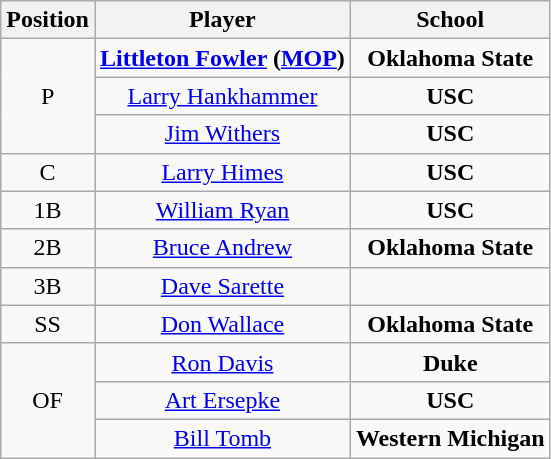<table class="wikitable" style=text-align:center>
<tr>
<th>Position</th>
<th>Player</th>
<th>School</th>
</tr>
<tr>
<td rowspan=3>P</td>
<td><strong><a href='#'>Littleton Fowler</a> (<a href='#'>MOP</a>)</strong></td>
<td style=><strong>Oklahoma State</strong></td>
</tr>
<tr>
<td><a href='#'>Larry Hankhammer</a></td>
<td style=><strong>USC</strong></td>
</tr>
<tr>
<td><a href='#'>Jim Withers</a></td>
<td style=><strong>USC</strong></td>
</tr>
<tr>
<td>C</td>
<td><a href='#'>Larry Himes</a></td>
<td style=><strong>USC</strong></td>
</tr>
<tr>
<td>1B</td>
<td><a href='#'>William Ryan</a></td>
<td style=><strong>USC</strong></td>
</tr>
<tr>
<td>2B</td>
<td><a href='#'>Bruce Andrew</a></td>
<td style=><strong>Oklahoma State</strong></td>
</tr>
<tr>
<td>3B</td>
<td><a href='#'>Dave Sarette</a></td>
<td style=></td>
</tr>
<tr>
<td>SS</td>
<td><a href='#'>Don Wallace</a></td>
<td style=><strong>Oklahoma State</strong></td>
</tr>
<tr>
<td rowspan=3>OF</td>
<td><a href='#'>Ron Davis</a></td>
<td style=><strong>Duke</strong></td>
</tr>
<tr>
<td><a href='#'>Art Ersepke</a></td>
<td style=><strong>USC</strong></td>
</tr>
<tr>
<td><a href='#'>Bill Tomb</a></td>
<td style=><strong>Western Michigan</strong></td>
</tr>
</table>
